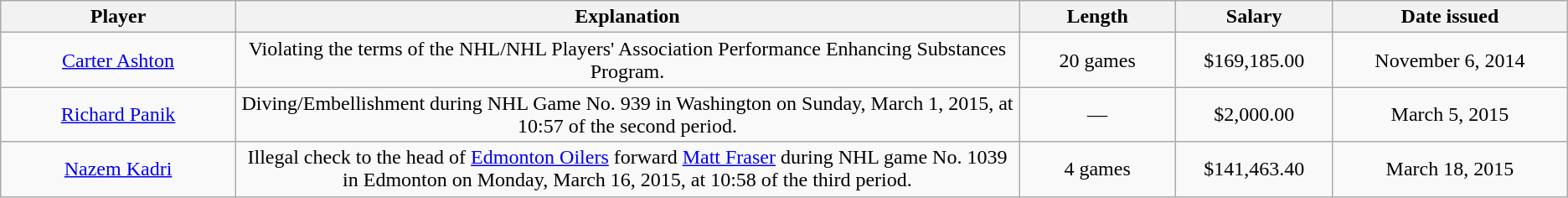<table class="wikitable" style="text-align:center;">
<tr>
<th style="width:15%;">Player</th>
<th style="width:50%;">Explanation</th>
<th style="width:10%;">Length</th>
<th style="width:10%;">Salary</th>
<th style="width:15%;">Date issued</th>
</tr>
<tr>
<td><a href='#'>Carter Ashton</a></td>
<td>Violating the terms of the NHL/NHL Players' Association Performance Enhancing Substances Program.</td>
<td>20 games</td>
<td>$169,185.00</td>
<td>November 6, 2014</td>
</tr>
<tr>
<td><a href='#'>Richard Panik</a></td>
<td>Diving/Embellishment during NHL Game No. 939 in Washington on Sunday, March 1, 2015, at 10:57 of the second period.</td>
<td>—</td>
<td>$2,000.00</td>
<td>March 5, 2015</td>
</tr>
<tr>
<td><a href='#'>Nazem Kadri</a></td>
<td>Illegal check to the head of <a href='#'>Edmonton Oilers</a> forward <a href='#'>Matt Fraser</a> during NHL game No. 1039 in Edmonton on Monday, March 16, 2015, at 10:58 of the third period.</td>
<td>4 games</td>
<td>$141,463.40</td>
<td>March 18, 2015</td>
</tr>
</table>
